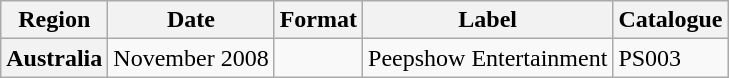<table class="wikitable plainrowheaders">
<tr>
<th scope="col">Region</th>
<th scope="col">Date</th>
<th scope="col">Format</th>
<th scope="col">Label</th>
<th scope="col">Catalogue</th>
</tr>
<tr>
<th scope="row" rowspan="2">Australia</th>
<td>November 2008</td>
<td></td>
<td>Peepshow Entertainment</td>
<td>PS003</td>
</tr>
</table>
